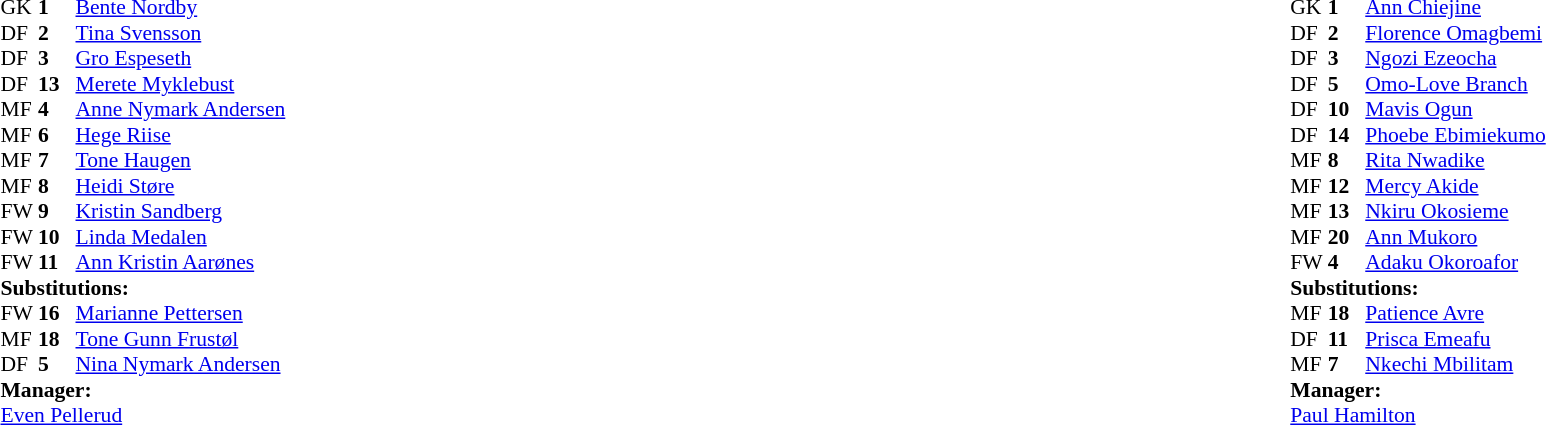<table width="100%">
<tr>
<td valign="top" width="40%"><br><table style="font-size:90%" cellspacing="0" cellpadding="0">
<tr>
<th width=25></th>
<th width=25></th>
</tr>
<tr>
<td>GK</td>
<td><strong>1</strong></td>
<td><a href='#'>Bente Nordby</a></td>
</tr>
<tr>
<td>DF</td>
<td><strong>2</strong></td>
<td><a href='#'>Tina Svensson</a></td>
</tr>
<tr>
<td>DF</td>
<td><strong>3</strong></td>
<td><a href='#'>Gro Espeseth</a></td>
</tr>
<tr>
<td>DF</td>
<td><strong>13</strong></td>
<td><a href='#'>Merete Myklebust</a></td>
</tr>
<tr>
<td>MF</td>
<td><strong>4</strong></td>
<td><a href='#'>Anne Nymark Andersen</a></td>
<td></td>
<td></td>
</tr>
<tr>
<td>MF</td>
<td><strong>6</strong></td>
<td><a href='#'>Hege Riise</a></td>
<td></td>
<td></td>
</tr>
<tr>
<td>MF</td>
<td><strong>7</strong></td>
<td><a href='#'>Tone Haugen</a></td>
</tr>
<tr>
<td>MF</td>
<td><strong>8</strong></td>
<td><a href='#'>Heidi Støre</a></td>
<td></td>
<td></td>
</tr>
<tr>
<td>FW</td>
<td><strong>9</strong></td>
<td><a href='#'>Kristin Sandberg</a></td>
</tr>
<tr>
<td>FW</td>
<td><strong>10</strong></td>
<td><a href='#'>Linda Medalen</a></td>
</tr>
<tr>
<td>FW</td>
<td><strong>11</strong></td>
<td><a href='#'>Ann Kristin Aarønes</a></td>
</tr>
<tr>
<td colspan=3><strong>Substitutions:</strong></td>
</tr>
<tr>
<td>FW</td>
<td><strong>16</strong></td>
<td><a href='#'>Marianne Pettersen</a></td>
<td></td>
<td></td>
</tr>
<tr>
<td>MF</td>
<td><strong>18</strong></td>
<td><a href='#'>Tone Gunn Frustøl</a></td>
<td></td>
<td></td>
</tr>
<tr>
<td>DF</td>
<td><strong>5</strong></td>
<td><a href='#'>Nina Nymark Andersen</a></td>
<td></td>
<td></td>
</tr>
<tr>
<td colspan=3><strong>Manager:</strong></td>
</tr>
<tr>
<td colspan=3><a href='#'>Even Pellerud</a></td>
</tr>
</table>
</td>
<td valign="top"></td>
<td valign="top" width="50%"><br><table style="font-size:90%; margin:auto" cellspacing="0" cellpadding="0">
<tr>
<th width=25></th>
<th width=25></th>
</tr>
<tr>
<td>GK</td>
<td><strong>1</strong></td>
<td><a href='#'>Ann Chiejine</a></td>
</tr>
<tr>
<td>DF</td>
<td><strong>2</strong></td>
<td><a href='#'>Florence Omagbemi</a></td>
</tr>
<tr>
<td>DF</td>
<td><strong>3</strong></td>
<td><a href='#'>Ngozi Ezeocha</a></td>
<td></td>
<td></td>
</tr>
<tr>
<td>DF</td>
<td><strong>5</strong></td>
<td><a href='#'>Omo-Love Branch</a></td>
<td></td>
<td></td>
</tr>
<tr>
<td>DF</td>
<td><strong>10</strong></td>
<td><a href='#'>Mavis Ogun</a></td>
</tr>
<tr>
<td>DF</td>
<td><strong>14</strong></td>
<td><a href='#'>Phoebe Ebimiekumo</a></td>
</tr>
<tr>
<td>MF</td>
<td><strong>8</strong></td>
<td><a href='#'>Rita Nwadike</a></td>
</tr>
<tr>
<td>MF</td>
<td><strong>12</strong></td>
<td><a href='#'>Mercy Akide</a></td>
<td></td>
<td></td>
</tr>
<tr>
<td>MF</td>
<td><strong>13</strong></td>
<td><a href='#'>Nkiru Okosieme</a></td>
</tr>
<tr>
<td>MF</td>
<td><strong>20</strong></td>
<td><a href='#'>Ann Mukoro</a></td>
</tr>
<tr>
<td>FW</td>
<td><strong>4</strong></td>
<td><a href='#'>Adaku Okoroafor</a></td>
</tr>
<tr>
<td colspan=3><strong>Substitutions:</strong></td>
</tr>
<tr>
<td>MF</td>
<td><strong>18</strong></td>
<td><a href='#'>Patience Avre</a></td>
<td></td>
<td></td>
</tr>
<tr>
<td>DF</td>
<td><strong>11</strong></td>
<td><a href='#'>Prisca Emeafu</a></td>
<td></td>
<td></td>
</tr>
<tr>
<td>MF</td>
<td><strong>7</strong></td>
<td><a href='#'>Nkechi Mbilitam</a></td>
<td></td>
<td></td>
</tr>
<tr>
<td colspan=3><strong>Manager:</strong></td>
</tr>
<tr>
<td colspan=3><a href='#'>Paul Hamilton</a></td>
</tr>
</table>
</td>
</tr>
</table>
